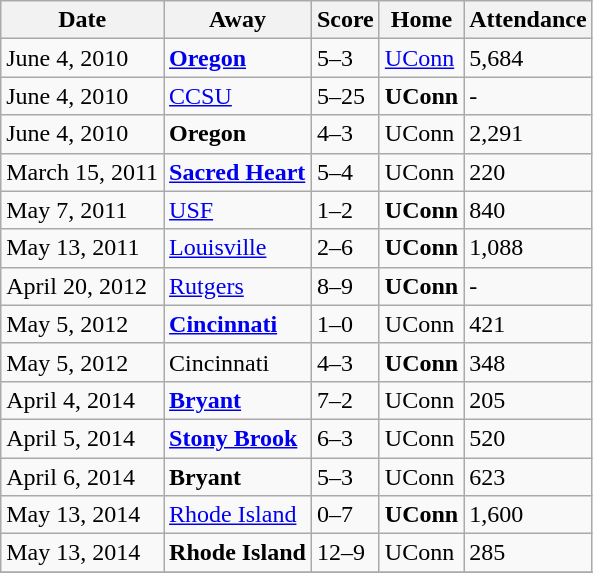<table class="wikitable">
<tr>
<th>Date</th>
<th>Away</th>
<th>Score</th>
<th>Home</th>
<th>Attendance</th>
</tr>
<tr>
<td>June 4, 2010</td>
<td><strong><a href='#'>Oregon</a></strong></td>
<td>5–3</td>
<td><a href='#'>UConn</a></td>
<td>5,684</td>
</tr>
<tr>
<td>June 4, 2010</td>
<td><a href='#'>CCSU</a></td>
<td>5–25</td>
<td><strong>UConn</strong></td>
<td>-</td>
</tr>
<tr>
<td>June 4, 2010</td>
<td><strong>Oregon</strong></td>
<td>4–3</td>
<td>UConn</td>
<td>2,291</td>
</tr>
<tr>
<td>March 15, 2011</td>
<td><strong><a href='#'>Sacred Heart</a></strong></td>
<td>5–4</td>
<td>UConn</td>
<td>220</td>
</tr>
<tr>
<td>May 7, 2011</td>
<td><a href='#'>USF</a></td>
<td>1–2</td>
<td><strong>UConn</strong></td>
<td>840</td>
</tr>
<tr>
<td>May 13, 2011</td>
<td><a href='#'>Louisville</a></td>
<td>2–6</td>
<td><strong>UConn</strong></td>
<td>1,088</td>
</tr>
<tr>
<td>April 20, 2012</td>
<td><a href='#'>Rutgers</a></td>
<td>8–9</td>
<td><strong>UConn</strong></td>
<td>-</td>
</tr>
<tr>
<td>May 5, 2012</td>
<td><strong><a href='#'>Cincinnati</a></strong></td>
<td>1–0</td>
<td>UConn</td>
<td>421</td>
</tr>
<tr>
<td>May 5, 2012</td>
<td>Cincinnati</td>
<td>4–3</td>
<td><strong>UConn</strong></td>
<td>348</td>
</tr>
<tr>
<td>April 4, 2014</td>
<td><strong><a href='#'>Bryant</a></strong></td>
<td>7–2</td>
<td>UConn</td>
<td>205</td>
</tr>
<tr>
<td>April 5, 2014</td>
<td><strong><a href='#'>Stony Brook</a></strong></td>
<td>6–3</td>
<td>UConn</td>
<td>520</td>
</tr>
<tr>
<td>April 6, 2014</td>
<td><strong>Bryant</strong></td>
<td>5–3</td>
<td>UConn</td>
<td>623</td>
</tr>
<tr>
<td>May 13, 2014</td>
<td><a href='#'>Rhode Island</a></td>
<td>0–7</td>
<td><strong>UConn</strong></td>
<td>1,600</td>
</tr>
<tr>
<td>May 13, 2014</td>
<td><strong>Rhode Island</strong></td>
<td>12–9</td>
<td>UConn</td>
<td>285</td>
</tr>
<tr>
</tr>
</table>
